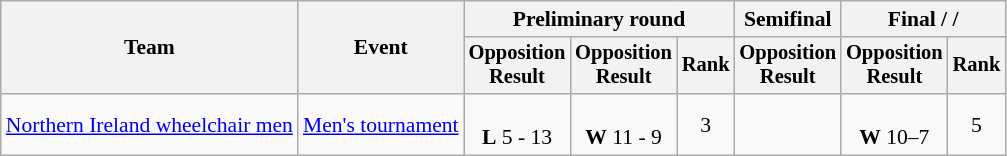<table class=wikitable style=font-size:90%;text-align:center>
<tr>
<th rowspan=2>Team</th>
<th rowspan=2>Event</th>
<th colspan=3>Preliminary round</th>
<th>Semifinal</th>
<th colspan=2>Final /  / </th>
</tr>
<tr style=font-size:95%>
<th>Opposition<br>Result</th>
<th>Opposition<br>Result</th>
<th>Rank</th>
<th>Opposition<br>Result</th>
<th>Opposition<br>Result</th>
<th>Rank</th>
</tr>
<tr>
<td align=left><a href='#'>Northern Ireland wheelchair men</a></td>
<td align=left><a href='#'>Men's tournament</a></td>
<td><br><strong>L</strong> 5 - 13</td>
<td><br><strong>W</strong> 11 - 9</td>
<td>3</td>
<td></td>
<td><br><strong>W</strong> 10–7</td>
<td>5</td>
</tr>
</table>
